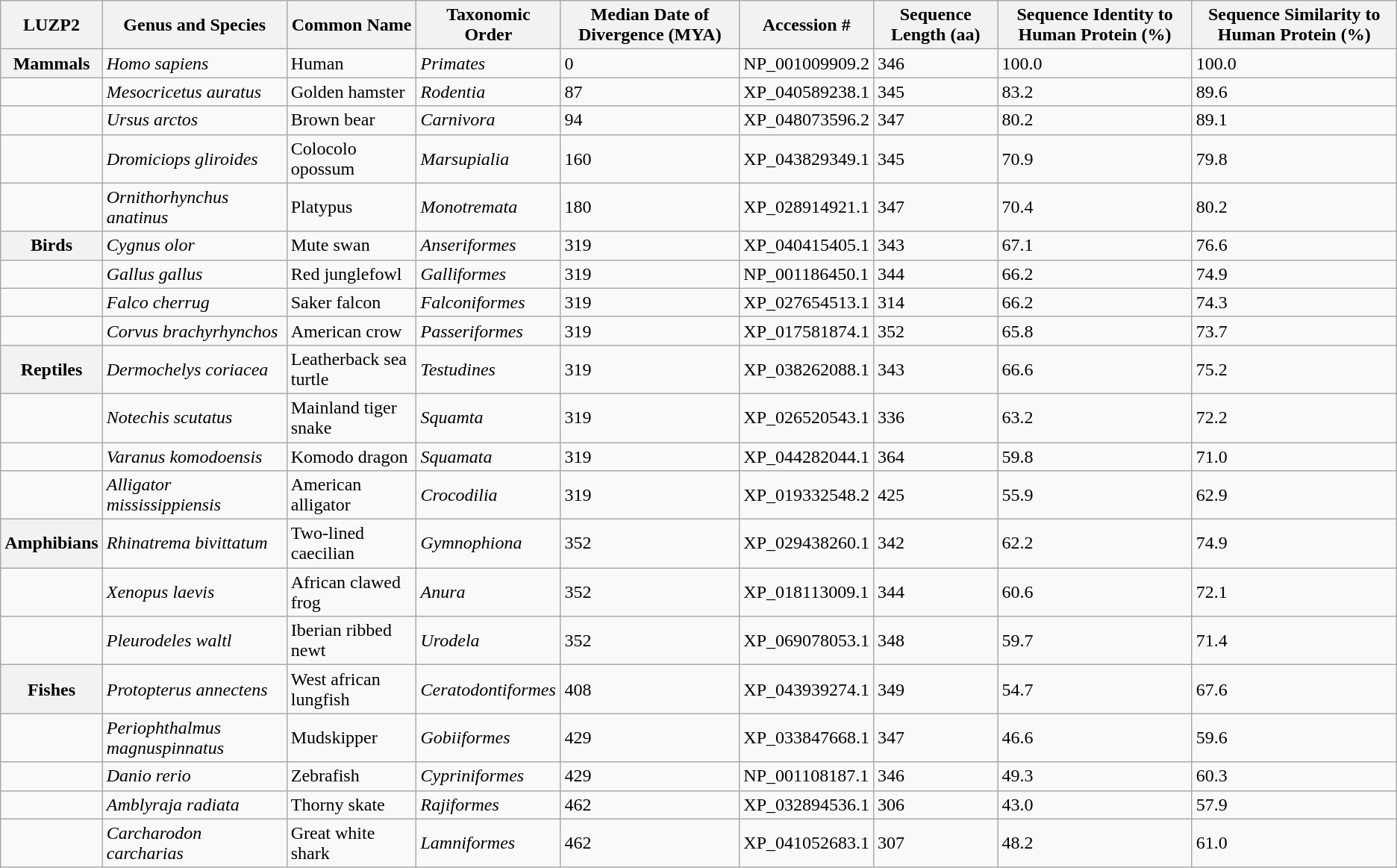<table class="wikitable mw-collapsible">
<tr>
<th><strong>LUZP2</strong></th>
<th><strong>Genus and Species</strong></th>
<th><strong>Common Name</strong></th>
<th><strong>Taxonomic Order</strong></th>
<th><strong>Median Date of Divergence (MYA)</strong></th>
<th><strong>Accession #</strong></th>
<th><strong>Sequence Length (aa)</strong></th>
<th><strong>Sequence Identity to Human Protein (%)</strong></th>
<th><strong>Sequence Similarity to Human Protein (%)</strong></th>
</tr>
<tr>
<th>Mammals</th>
<td><em>Homo sapiens</em></td>
<td>Human</td>
<td><em>Primates</em></td>
<td>0</td>
<td>NP_001009909.2</td>
<td>346</td>
<td>100.0</td>
<td>100.0</td>
</tr>
<tr>
<td></td>
<td><em>Mesocricetus auratus</em></td>
<td>Golden hamster</td>
<td><em>Rodentia</em></td>
<td>87</td>
<td>XP_040589238.1</td>
<td>345</td>
<td>83.2</td>
<td>89.6</td>
</tr>
<tr>
<td></td>
<td><em>Ursus arctos</em></td>
<td>Brown bear</td>
<td><em>Carnivora</em></td>
<td>94</td>
<td>XP_048073596.2</td>
<td>347</td>
<td>80.2</td>
<td>89.1</td>
</tr>
<tr>
<td></td>
<td><em>Dromiciops gliroides</em></td>
<td>Colocolo opossum</td>
<td><em>Marsupialia</em></td>
<td>160</td>
<td>XP_043829349.1</td>
<td>345</td>
<td>70.9</td>
<td>79.8</td>
</tr>
<tr>
<td></td>
<td><em>Ornithorhynchus anatinus</em></td>
<td>Platypus</td>
<td><em>Monotremata</em></td>
<td>180</td>
<td>XP_028914921.1</td>
<td>347</td>
<td>70.4</td>
<td>80.2</td>
</tr>
<tr>
<th>Birds</th>
<td><em>Cygnus olor</em></td>
<td>Mute swan</td>
<td><em>Anseriformes</em></td>
<td>319</td>
<td>XP_040415405.1</td>
<td>343</td>
<td>67.1</td>
<td>76.6</td>
</tr>
<tr>
<td></td>
<td><em>Gallus gallus</em></td>
<td>Red junglefowl</td>
<td><em>Galliformes</em></td>
<td>319</td>
<td>NP_001186450.1</td>
<td>344</td>
<td>66.2</td>
<td>74.9</td>
</tr>
<tr>
<td></td>
<td><em>Falco cherrug</em></td>
<td>Saker falcon</td>
<td><em>Falconiformes</em></td>
<td>319</td>
<td>XP_027654513.1</td>
<td>314</td>
<td>66.2</td>
<td>74.3</td>
</tr>
<tr>
<td></td>
<td><em>Corvus brachyrhynchos</em></td>
<td>American crow</td>
<td><em>Passeriformes</em></td>
<td>319</td>
<td>XP_017581874.1</td>
<td>352</td>
<td>65.8</td>
<td>73.7</td>
</tr>
<tr>
<th>Reptiles</th>
<td><em>Dermochelys coriacea</em></td>
<td>Leatherback sea turtle</td>
<td><em>Testudines</em></td>
<td>319</td>
<td>XP_038262088.1</td>
<td>343</td>
<td>66.6</td>
<td>75.2</td>
</tr>
<tr>
<td></td>
<td><em>Notechis scutatus</em></td>
<td>Mainland tiger snake</td>
<td><em>Squamta</em></td>
<td>319</td>
<td>XP_026520543.1</td>
<td>336</td>
<td>63.2</td>
<td>72.2</td>
</tr>
<tr>
<td></td>
<td><em>Varanus komodoensis</em></td>
<td>Komodo dragon</td>
<td><em>Squamata</em></td>
<td>319</td>
<td>XP_044282044.1</td>
<td>364</td>
<td>59.8</td>
<td>71.0</td>
</tr>
<tr>
<td></td>
<td><em>Alligator mississippiensis</em></td>
<td>American alligator</td>
<td><em>Crocodilia</em></td>
<td>319</td>
<td>XP_019332548.2</td>
<td>425</td>
<td>55.9</td>
<td>62.9</td>
</tr>
<tr>
<th>Amphibians</th>
<td><em>Rhinatrema bivittatum</em></td>
<td>Two-lined caecilian</td>
<td><em>Gymnophiona</em></td>
<td>352</td>
<td>XP_029438260.1</td>
<td>342</td>
<td>62.2</td>
<td>74.9</td>
</tr>
<tr>
<td></td>
<td><em>Xenopus laevis</em></td>
<td>African clawed frog</td>
<td><em>Anura</em></td>
<td>352</td>
<td>XP_018113009.1</td>
<td>344</td>
<td>60.6</td>
<td>72.1</td>
</tr>
<tr>
<td></td>
<td><em>Pleurodeles waltl</em></td>
<td>Iberian ribbed newt</td>
<td><em>Urodela</em></td>
<td>352</td>
<td>XP_069078053.1</td>
<td>348</td>
<td>59.7</td>
<td>71.4</td>
</tr>
<tr>
<th>Fishes</th>
<td><em>Protopterus annectens</em></td>
<td>West african lungfish</td>
<td><em>Ceratodontiformes</em></td>
<td>408</td>
<td>XP_043939274.1</td>
<td>349</td>
<td>54.7</td>
<td>67.6</td>
</tr>
<tr>
<td></td>
<td><em>Periophthalmus magnuspinnatus</em></td>
<td>Mudskipper</td>
<td><em>Gobiiformes</em></td>
<td>429</td>
<td>XP_033847668.1</td>
<td>347</td>
<td>46.6</td>
<td>59.6</td>
</tr>
<tr>
<td></td>
<td><em>Danio rerio</em></td>
<td>Zebrafish</td>
<td><em>Cypriniformes</em></td>
<td>429</td>
<td>NP_001108187.1</td>
<td>346</td>
<td>49.3</td>
<td>60.3</td>
</tr>
<tr>
<td></td>
<td><em>Amblyraja radiata</em></td>
<td>Thorny skate</td>
<td><em>Rajiformes</em></td>
<td>462</td>
<td>XP_032894536.1</td>
<td>306</td>
<td>43.0</td>
<td>57.9</td>
</tr>
<tr>
<td></td>
<td><em>Carcharodon carcharias</em></td>
<td>Great white shark</td>
<td><em>Lamniformes</em></td>
<td>462</td>
<td>XP_041052683.1</td>
<td>307</td>
<td>48.2</td>
<td>61.0</td>
</tr>
</table>
